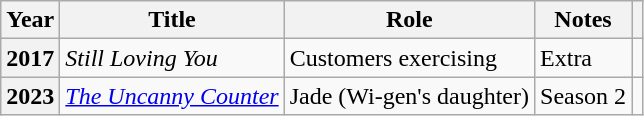<table class="wikitable plainrowheaders">
<tr>
<th scope="col">Year</th>
<th scope="col">Title</th>
<th scope="col">Role</th>
<th scope="col">Notes</th>
<th scope="col" class="unsortable"></th>
</tr>
<tr>
<th scope="row">2017</th>
<td><em>Still Loving You</em></td>
<td>Customers exercising</td>
<td>Extra</td>
<td></td>
</tr>
<tr>
<th scope="row">2023</th>
<td><em><a href='#'>The Uncanny Counter</a></em></td>
<td>Jade (Wi-gen's daughter)</td>
<td>Season 2</td>
<td></td>
</tr>
</table>
